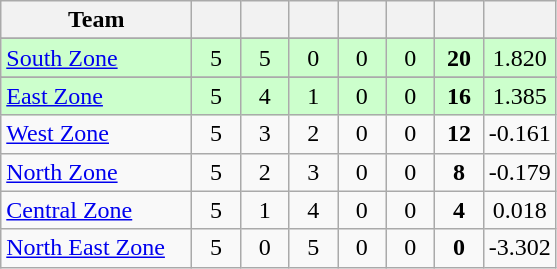<table class="wikitable" style="text-align:center">
<tr>
<th style="width:120px">Team</th>
<th style="width:25px"></th>
<th style="width:25px"></th>
<th style="width:25px"></th>
<th style="width:25px"></th>
<th style="width:25px"></th>
<th style="width:25px"></th>
<th style="width:40px"></th>
</tr>
<tr>
</tr>
<tr style="background:#cfc;">
<td style="text-align:left"><a href='#'>South Zone</a></td>
<td>5</td>
<td>5</td>
<td>0</td>
<td>0</td>
<td>0</td>
<td><strong>20</strong></td>
<td>1.820</td>
</tr>
<tr>
</tr>
<tr style="background:#cfc;">
<td style="text-align:left"><a href='#'>East Zone</a></td>
<td>5</td>
<td>4</td>
<td>1</td>
<td>0</td>
<td>0</td>
<td><strong>16</strong></td>
<td>1.385</td>
</tr>
<tr>
<td style="text-align:left"><a href='#'>West Zone</a></td>
<td>5</td>
<td>3</td>
<td>2</td>
<td>0</td>
<td>0</td>
<td><strong>12</strong></td>
<td>-0.161</td>
</tr>
<tr>
<td style="text-align:left"><a href='#'>North Zone</a></td>
<td>5</td>
<td>2</td>
<td>3</td>
<td>0</td>
<td>0</td>
<td><strong>8</strong></td>
<td>-0.179</td>
</tr>
<tr>
<td style="text-align:left"><a href='#'>Central Zone</a></td>
<td>5</td>
<td>1</td>
<td>4</td>
<td>0</td>
<td>0</td>
<td><strong>4</strong></td>
<td>0.018</td>
</tr>
<tr>
<td style="text-align:left"><a href='#'>North East Zone</a></td>
<td>5</td>
<td>0</td>
<td>5</td>
<td>0</td>
<td>0</td>
<td><strong>0</strong></td>
<td>-3.302</td>
</tr>
</table>
